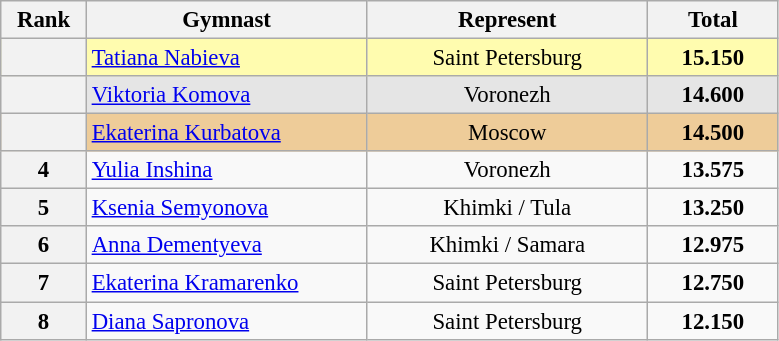<table class="wikitable sortable" style="text-align:center; font-size:95%">
<tr>
<th scope="col" style="width:50px;">Rank</th>
<th scope="col" style="width:180px;">Gymnast</th>
<th scope="col" style="width:180px;">Represent</th>
<th scope="col" style="width:80px;">Total</th>
</tr>
<tr style="background:#fffcaf;">
<th scope=row style="text-align:center"></th>
<td style="text-align:left;"><a href='#'>Tatiana Nabieva</a></td>
<td>Saint Petersburg</td>
<td><strong>15.150</strong></td>
</tr>
<tr style="background:#e5e5e5;">
<th scope=row style="text-align:center"></th>
<td style="text-align:left;"><a href='#'>Viktoria Komova</a></td>
<td>Voronezh</td>
<td><strong>14.600</strong></td>
</tr>
<tr style="background:#ec9;">
<th scope=row style="text-align:center"></th>
<td style="text-align:left;"><a href='#'>Ekaterina Kurbatova</a></td>
<td>Moscow</td>
<td><strong>14.500</strong></td>
</tr>
<tr>
<th scope=row style="text-align:center">4</th>
<td style="text-align:left;"><a href='#'>Yulia Inshina</a></td>
<td>Voronezh</td>
<td><strong>13.575</strong></td>
</tr>
<tr>
<th scope=row style="text-align:center">5</th>
<td style="text-align:left;"><a href='#'>Ksenia Semyonova</a></td>
<td>Khimki / Tula</td>
<td><strong>13.250</strong></td>
</tr>
<tr>
<th scope=row style="text-align:center">6</th>
<td style="text-align:left;"><a href='#'>Anna Dementyeva</a></td>
<td>Khimki / Samara</td>
<td><strong>12.975</strong></td>
</tr>
<tr>
<th scope=row style="text-align:center">7</th>
<td style="text-align:left;"><a href='#'>Ekaterina Kramarenko</a></td>
<td>Saint Petersburg</td>
<td><strong>12.750</strong></td>
</tr>
<tr>
<th scope=row style="text-align:center">8</th>
<td style="text-align:left;"><a href='#'>Diana Sapronova</a></td>
<td>Saint Petersburg</td>
<td><strong>12.150</strong></td>
</tr>
</table>
